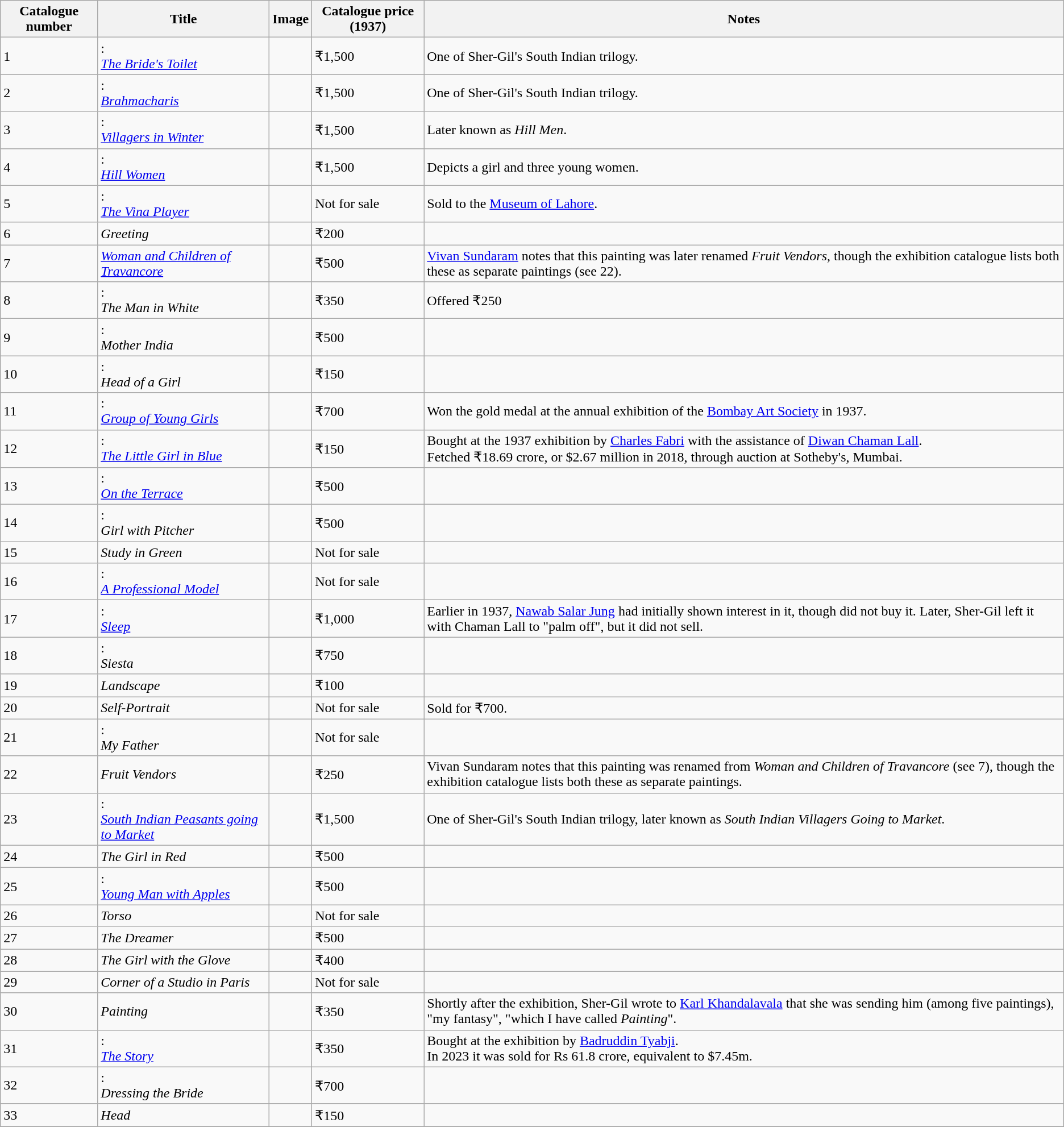<table class="wikitable">
<tr>
<th>Catalogue number</th>
<th>Title</th>
<th>Image</th>
<th>Catalogue price (1937)</th>
<th>Notes</th>
</tr>
<tr>
<td>1</td>
<td>:<br><em><a href='#'>The Bride's Toilet</a></em></td>
<td></td>
<td>₹1,500</td>
<td>One of Sher-Gil's South Indian trilogy.</td>
</tr>
<tr>
<td>2</td>
<td>:<br><em><a href='#'>Brahmacharis</a></em></td>
<td></td>
<td>₹1,500</td>
<td>One of Sher-Gil's South Indian trilogy.</td>
</tr>
<tr>
<td>3</td>
<td>:<br><em><a href='#'>Villagers in Winter</a></em></td>
<td></td>
<td>₹1,500</td>
<td>Later known as <em>Hill Men</em>.</td>
</tr>
<tr>
<td>4</td>
<td>:<br><em><a href='#'>Hill Women</a></em></td>
<td></td>
<td>₹1,500</td>
<td>Depicts a girl and three young women.</td>
</tr>
<tr>
<td>5</td>
<td>:<br><em><a href='#'>The Vina Player</a></em></td>
<td></td>
<td>Not for sale</td>
<td>Sold to the <a href='#'>Museum of Lahore</a>.</td>
</tr>
<tr>
<td>6</td>
<td><em>Greeting</em></td>
<td></td>
<td>₹200</td>
<td></td>
</tr>
<tr>
<td>7</td>
<td><em><a href='#'>Woman and Children of Travancore</a></em></td>
<td></td>
<td>₹500</td>
<td><a href='#'>Vivan Sundaram</a> notes that this painting was later renamed <em>Fruit Vendors</em>, though the exhibition catalogue lists both these as separate paintings (see 22).</td>
</tr>
<tr>
<td>8</td>
<td>:<br><em>The Man in White</em></td>
<td></td>
<td>₹350</td>
<td>Offered ₹250</td>
</tr>
<tr>
<td>9</td>
<td>:<br><em>Mother India</em></td>
<td></td>
<td>₹500</td>
<td></td>
</tr>
<tr>
<td>10</td>
<td>:<br><em>Head of a Girl</em></td>
<td></td>
<td>₹150</td>
<td></td>
</tr>
<tr>
<td>11</td>
<td>:<br><em><a href='#'>Group of Young Girls</a></em></td>
<td></td>
<td>₹700</td>
<td>Won the gold medal at the annual exhibition of the <a href='#'>Bombay Art Society</a> in 1937.</td>
</tr>
<tr>
<td>12</td>
<td>:<br><em><a href='#'>The Little Girl in Blue</a></em></td>
<td></td>
<td>₹150</td>
<td>Bought at the 1937 exhibition by <a href='#'>Charles Fabri</a> with the assistance of <a href='#'>Diwan Chaman Lall</a>.<br>Fetched ₹18.69 crore, or $2.67 million in 2018, through auction at Sotheby's, Mumbai.</td>
</tr>
<tr>
<td>13</td>
<td>:<br><em><a href='#'>On the Terrace</a></em></td>
<td></td>
<td>₹500</td>
<td></td>
</tr>
<tr>
<td>14</td>
<td>:<br><em>Girl with Pitcher</em></td>
<td></td>
<td>₹500</td>
<td></td>
</tr>
<tr>
<td>15</td>
<td><em>Study in Green</em></td>
<td></td>
<td>Not for sale</td>
<td></td>
</tr>
<tr>
<td>16</td>
<td>:<br><em><a href='#'>A Professional Model</a></em></td>
<td></td>
<td>Not for sale</td>
<td></td>
</tr>
<tr>
<td>17</td>
<td>:<br><em><a href='#'>Sleep</a></em></td>
<td></td>
<td>₹1,000</td>
<td>Earlier in 1937, <a href='#'>Nawab Salar Jung</a> had initially shown interest in it, though did not buy it. Later, Sher-Gil left it with Chaman Lall to "palm off", but it did not sell.</td>
</tr>
<tr>
<td>18</td>
<td>:<br><em>Siesta</em></td>
<td></td>
<td>₹750</td>
<td></td>
</tr>
<tr>
<td>19</td>
<td><em>Landscape</em></td>
<td></td>
<td>₹100</td>
<td></td>
</tr>
<tr>
<td>20</td>
<td><em>Self-Portrait</em></td>
<td></td>
<td>Not for sale</td>
<td>Sold for ₹700.</td>
</tr>
<tr>
<td>21</td>
<td>:<br><em>My Father</em></td>
<td></td>
<td>Not for sale</td>
<td></td>
</tr>
<tr>
<td>22</td>
<td><em>Fruit Vendors</em></td>
<td></td>
<td>₹250</td>
<td>Vivan Sundaram notes that this painting was renamed from <em>Woman and Children of Travancore</em> (see 7), though the exhibition catalogue lists both these as separate paintings.</td>
</tr>
<tr>
<td>23</td>
<td>:<br><em><a href='#'>South Indian Peasants going to Market</a></em></td>
<td></td>
<td>₹1,500</td>
<td>One of Sher-Gil's South Indian trilogy, later known as <em>South Indian Villagers Going to Market</em>.</td>
</tr>
<tr>
<td>24</td>
<td><em>The Girl in Red</em></td>
<td></td>
<td>₹500</td>
<td></td>
</tr>
<tr>
<td>25</td>
<td>:<br><em><a href='#'>Young Man with Apples</a></em></td>
<td></td>
<td>₹500</td>
<td></td>
</tr>
<tr>
<td>26</td>
<td><em>Torso</em></td>
<td></td>
<td>Not for sale</td>
<td></td>
</tr>
<tr>
<td>27</td>
<td><em>The Dreamer</em></td>
<td></td>
<td>₹500</td>
<td></td>
</tr>
<tr>
<td>28</td>
<td><em>The Girl with the Glove</em></td>
<td></td>
<td>₹400</td>
<td></td>
</tr>
<tr>
<td>29</td>
<td><em>Corner of a Studio in Paris</em></td>
<td></td>
<td>Not for sale</td>
<td></td>
</tr>
<tr>
<td>30</td>
<td><em>Painting</em></td>
<td></td>
<td>₹350</td>
<td>Shortly after the exhibition, Sher-Gil wrote to <a href='#'>Karl Khandalavala</a> that she was sending him (among five paintings), "my fantasy", "which I have called <em>Painting</em>".</td>
</tr>
<tr>
<td>31</td>
<td>:<br><em><a href='#'>The Story</a></em></td>
<td></td>
<td>₹350</td>
<td>Bought at the exhibition by <a href='#'>Badruddin Tyabji</a>.<br>In 2023 it was sold for Rs 61.8 crore, equivalent to $7.45m.</td>
</tr>
<tr>
<td>32</td>
<td>:<br><em>Dressing the Bride</em></td>
<td></td>
<td>₹700</td>
<td></td>
</tr>
<tr>
<td>33</td>
<td><em>Head</em></td>
<td></td>
<td>₹150</td>
<td></td>
</tr>
<tr>
</tr>
</table>
